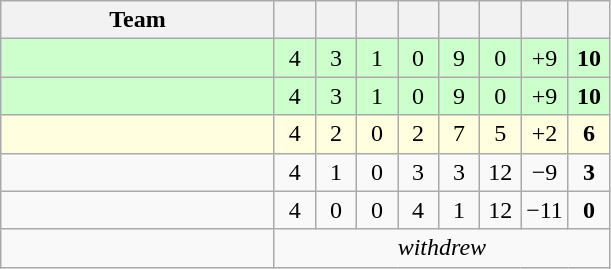<table class="wikitable" style="text-align:center">
<tr>
<th width="175">Team</th>
<th width="20"></th>
<th width="20"></th>
<th width="20"></th>
<th width="20"></th>
<th width="20"></th>
<th width="20"></th>
<th width="20"></th>
<th width="20"></th>
</tr>
<tr bgcolor=ccffcc>
<td align=left></td>
<td>4</td>
<td>3</td>
<td>1</td>
<td>0</td>
<td>9</td>
<td>0</td>
<td>+9</td>
<td><strong>10</strong></td>
</tr>
<tr bgcolor=ccffcc>
<td align=left></td>
<td>4</td>
<td>3</td>
<td>1</td>
<td>0</td>
<td>9</td>
<td>0</td>
<td>+9</td>
<td><strong>10</strong></td>
</tr>
<tr bgcolor=lightyellow>
<td align=left></td>
<td>4</td>
<td>2</td>
<td>0</td>
<td>2</td>
<td>7</td>
<td>5</td>
<td>+2</td>
<td><strong>6</strong></td>
</tr>
<tr>
<td align=left></td>
<td>4</td>
<td>1</td>
<td>0</td>
<td>3</td>
<td>3</td>
<td>12</td>
<td>−9</td>
<td><strong>3</strong></td>
</tr>
<tr>
<td align=left></td>
<td>4</td>
<td>0</td>
<td>0</td>
<td>4</td>
<td>1</td>
<td>12</td>
<td>−11</td>
<td><strong>0</strong></td>
</tr>
<tr>
<td align=left></td>
<td colspan="8" align=center><em>withdrew</em></td>
</tr>
</table>
